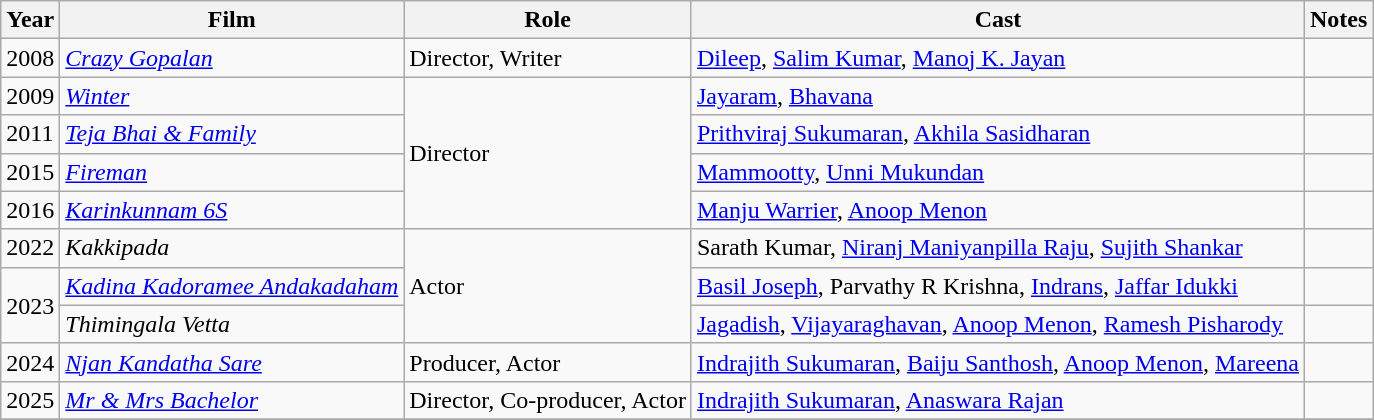<table class="wikitable sortable">
<tr>
<th>Year</th>
<th>Film</th>
<th>Role</th>
<th>Cast</th>
<th>Notes</th>
</tr>
<tr>
<td>2008</td>
<td><em><a href='#'>Crazy Gopalan</a></em></td>
<td>Director, Writer</td>
<td><a href='#'>Dileep</a>, <a href='#'>Salim Kumar</a>, <a href='#'>Manoj K. Jayan</a></td>
<td></td>
</tr>
<tr>
<td>2009</td>
<td><em><a href='#'>Winter</a></em></td>
<td rowspan="4">Director</td>
<td><a href='#'>Jayaram</a>, <a href='#'>Bhavana</a></td>
<td></td>
</tr>
<tr>
<td>2011</td>
<td><em><a href='#'>Teja Bhai & Family</a></em></td>
<td><a href='#'>Prithviraj Sukumaran</a>, <a href='#'>Akhila Sasidharan</a></td>
<td></td>
</tr>
<tr>
<td>2015</td>
<td><em><a href='#'>Fireman</a></em></td>
<td><a href='#'>Mammootty</a>, <a href='#'>Unni Mukundan</a></td>
<td></td>
</tr>
<tr>
<td>2016</td>
<td><em><a href='#'>Karinkunnam 6S</a></em></td>
<td><a href='#'>Manju Warrier</a>, <a href='#'>Anoop Menon</a></td>
<td></td>
</tr>
<tr>
<td>2022</td>
<td><em>Kakkipada</em></td>
<td rowspan="3">Actor</td>
<td>Sarath Kumar, <a href='#'>Niranj Maniyanpilla Raju</a>, <a href='#'>Sujith Shankar</a></td>
<td></td>
</tr>
<tr>
<td rowspan="2">2023</td>
<td><em><a href='#'>Kadina Kadoramee Andakadaham</a></em></td>
<td><a href='#'>Basil Joseph</a>, Parvathy R Krishna, <a href='#'>Indrans</a>, <a href='#'>Jaffar Idukki</a></td>
<td></td>
</tr>
<tr>
<td><em>Thimingala Vetta</em></td>
<td><a href='#'>Jagadish</a>, <a href='#'>Vijayaraghavan</a>, <a href='#'>Anoop Menon</a>, <a href='#'>Ramesh Pisharody</a></td>
<td></td>
</tr>
<tr>
<td>2024</td>
<td><em><a href='#'>Njan Kandatha Sare</a></em></td>
<td>Producer, Actor</td>
<td><a href='#'>Indrajith Sukumaran</a>, <a href='#'>Baiju Santhosh</a>, <a href='#'>Anoop Menon</a>, <a href='#'>Mareena</a></td>
</tr>
<tr>
<td>2025</td>
<td><em><a href='#'>Mr & Mrs Bachelor</a></em></td>
<td>Director, Co-producer, Actor</td>
<td><a href='#'>Indrajith Sukumaran</a>, <a href='#'>Anaswara Rajan</a></td>
<td></td>
</tr>
<tr>
</tr>
</table>
